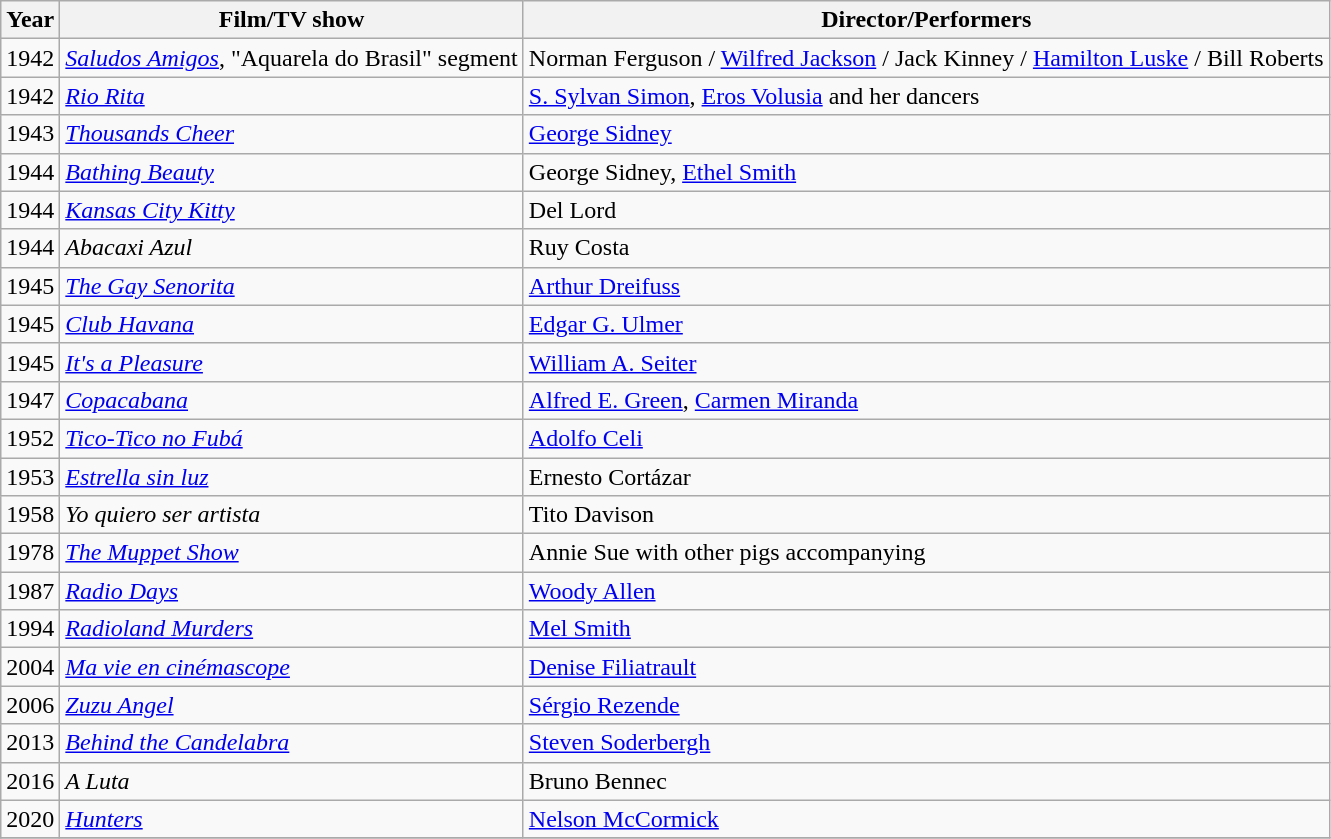<table class="wikitable">
<tr>
<th>Year</th>
<th>Film/TV show</th>
<th>Director/Performers</th>
</tr>
<tr>
<td>1942</td>
<td><em><a href='#'>Saludos Amigos</a></em>, "Aquarela do Brasil" segment</td>
<td>Norman Ferguson / <a href='#'>Wilfred Jackson</a> / Jack Kinney / <a href='#'>Hamilton Luske</a> / Bill Roberts</td>
</tr>
<tr>
<td>1942</td>
<td><em><a href='#'>Rio Rita</a></em></td>
<td><a href='#'>S. Sylvan Simon</a>, <a href='#'>Eros Volusia</a> and her dancers</td>
</tr>
<tr>
<td>1943</td>
<td><em><a href='#'>Thousands Cheer</a></em></td>
<td><a href='#'>George Sidney</a></td>
</tr>
<tr>
<td>1944</td>
<td><em><a href='#'>Bathing Beauty</a></em></td>
<td>George Sidney, <a href='#'>Ethel Smith</a></td>
</tr>
<tr>
<td>1944</td>
<td><em><a href='#'>Kansas City Kitty</a></em></td>
<td>Del Lord</td>
</tr>
<tr>
<td>1944</td>
<td><em>Abacaxi Azul</em></td>
<td>Ruy Costa</td>
</tr>
<tr>
<td>1945</td>
<td><em><a href='#'>The Gay Senorita</a></em></td>
<td><a href='#'>Arthur Dreifuss</a></td>
</tr>
<tr>
<td>1945</td>
<td><em><a href='#'>Club Havana</a></em></td>
<td><a href='#'>Edgar G. Ulmer</a></td>
</tr>
<tr>
<td>1945</td>
<td><em><a href='#'>It's a Pleasure</a></em></td>
<td><a href='#'>William A. Seiter</a></td>
</tr>
<tr>
<td>1947</td>
<td><em><a href='#'>Copacabana</a></em></td>
<td><a href='#'>Alfred E. Green</a>, <a href='#'>Carmen Miranda</a></td>
</tr>
<tr>
<td>1952</td>
<td><em><a href='#'>Tico-Tico no Fubá</a></em></td>
<td><a href='#'>Adolfo Celi</a></td>
</tr>
<tr>
<td>1953</td>
<td><em><a href='#'>Estrella sin luz</a></em></td>
<td>Ernesto Cortázar</td>
</tr>
<tr>
<td>1958</td>
<td><em>Yo quiero ser artista</em></td>
<td>Tito Davison</td>
</tr>
<tr>
<td>1978</td>
<td><em><a href='#'>The Muppet Show</a></em></td>
<td>Annie Sue with other pigs accompanying</td>
</tr>
<tr>
<td>1987</td>
<td><em><a href='#'>Radio Days</a></em></td>
<td><a href='#'>Woody Allen</a></td>
</tr>
<tr>
<td>1994</td>
<td><em><a href='#'>Radioland Murders</a></em></td>
<td><a href='#'>Mel Smith</a></td>
</tr>
<tr>
<td>2004</td>
<td><em><a href='#'>Ma vie en cinémascope</a></em></td>
<td><a href='#'>Denise Filiatrault</a></td>
</tr>
<tr>
<td>2006</td>
<td><em><a href='#'>Zuzu Angel</a></em></td>
<td><a href='#'>Sérgio Rezende</a></td>
</tr>
<tr>
<td>2013</td>
<td><em><a href='#'>Behind the Candelabra</a></em></td>
<td><a href='#'>Steven Soderbergh</a></td>
</tr>
<tr>
<td>2016</td>
<td><em>A Luta</em></td>
<td>Bruno Bennec</td>
</tr>
<tr>
<td>2020</td>
<td><em><a href='#'>Hunters</a></em></td>
<td><a href='#'>Nelson McCormick</a></td>
</tr>
<tr>
</tr>
</table>
